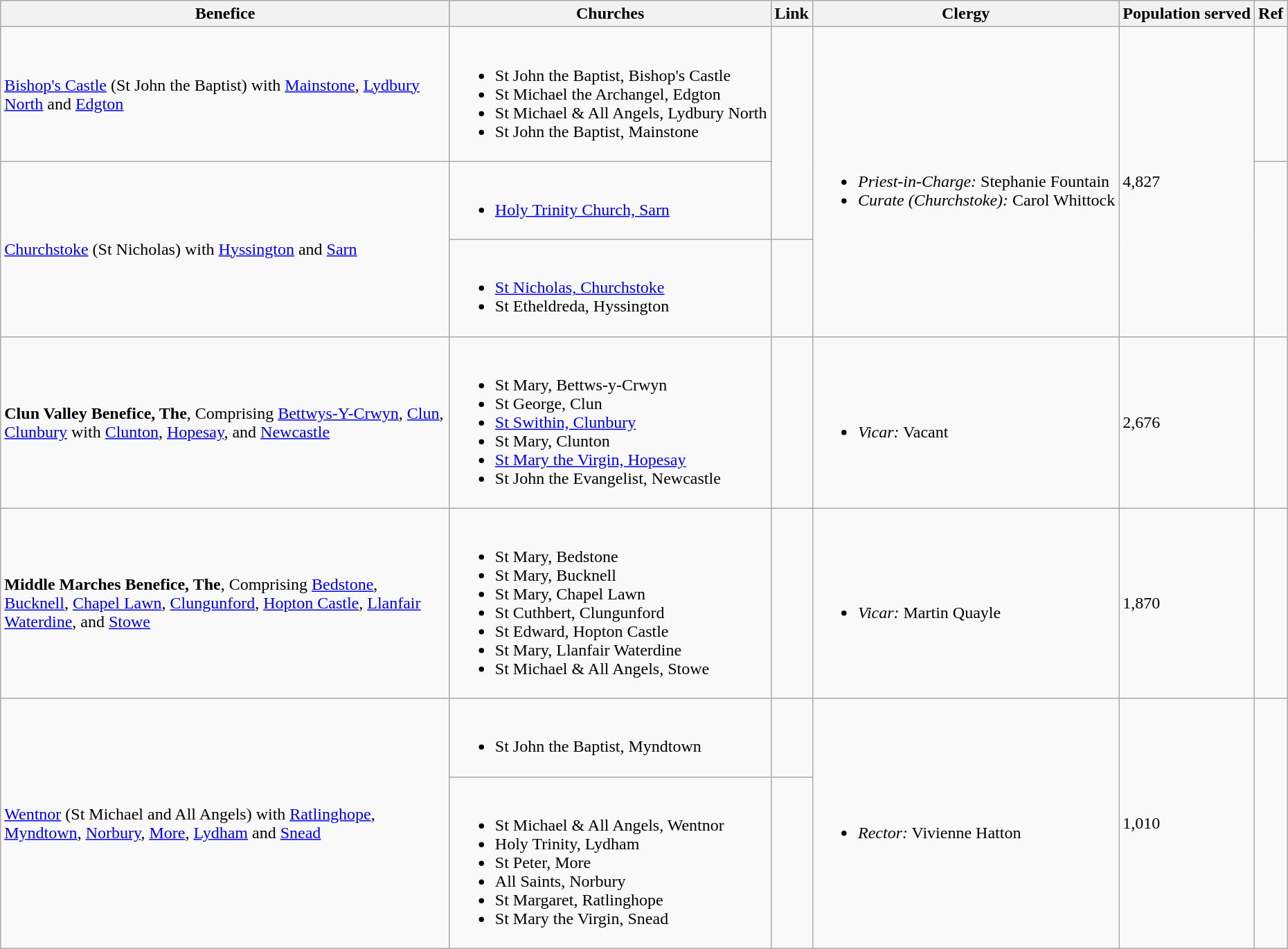<table class="wikitable">
<tr>
<th width="425">Benefice</th>
<th>Churches</th>
<th>Link</th>
<th>Clergy</th>
<th>Population served</th>
<th>Ref</th>
</tr>
<tr>
<td><a href='#'>Bishop's Castle</a> (St John the Baptist) with <a href='#'>Mainstone</a>, <a href='#'>Lydbury North</a> and <a href='#'>Edgton</a></td>
<td><br><ul><li>St John the Baptist, Bishop's Castle</li><li>St Michael the Archangel, Edgton</li><li>St Michael & All Angels, Lydbury North</li><li>St John the Baptist, Mainstone</li></ul></td>
<td rowspan="2"></td>
<td rowspan="3"><br><ul><li><em>Priest-in-Charge:</em> Stephanie Fountain</li><li><em>Curate (Churchstoke):</em> Carol Whittock</li></ul></td>
<td rowspan="3">4,827</td>
<td></td>
</tr>
<tr>
<td rowspan="2"><a href='#'>Churchstoke</a> (St Nicholas) with <a href='#'>Hyssington</a> and <a href='#'>Sarn</a></td>
<td><br><ul><li><a href='#'>Holy Trinity Church, Sarn</a></li></ul></td>
<td rowspan="2"></td>
</tr>
<tr>
<td><br><ul><li><a href='#'>St Nicholas, Churchstoke</a></li><li>St Etheldreda, Hyssington</li></ul></td>
<td></td>
</tr>
<tr>
<td><strong>Clun Valley Benefice, The</strong>, Comprising <a href='#'>Bettwys-Y-Crwyn</a>, <a href='#'>Clun</a>, <a href='#'>Clunbury</a> with <a href='#'>Clunton</a>, <a href='#'>Hopesay</a>, and <a href='#'>Newcastle</a></td>
<td><br><ul><li>St Mary, Bettws-y-Crwyn</li><li>St George, Clun</li><li><a href='#'>St Swithin, Clunbury</a></li><li>St Mary, Clunton</li><li><a href='#'>St Mary the Virgin, Hopesay</a></li><li>St John the Evangelist, Newcastle</li></ul></td>
<td></td>
<td><br><ul><li><em>Vicar:</em> Vacant</li></ul></td>
<td>2,676</td>
<td></td>
</tr>
<tr>
<td><strong>Middle Marches Benefice, The</strong>, Comprising <a href='#'>Bedstone</a>, <a href='#'>Bucknell</a>, <a href='#'>Chapel Lawn</a>, <a href='#'>Clungunford</a>, <a href='#'>Hopton Castle</a>, <a href='#'>Llanfair Waterdine</a>, and <a href='#'>Stowe</a></td>
<td><br><ul><li>St Mary, Bedstone</li><li>St Mary, Bucknell</li><li>St Mary, Chapel Lawn</li><li>St Cuthbert, Clungunford</li><li>St Edward, Hopton Castle</li><li>St Mary, Llanfair Waterdine</li><li>St Michael & All Angels, Stowe</li></ul></td>
<td> </td>
<td><br><ul><li><em>Vicar:</em> Martin Quayle</li></ul></td>
<td>1,870</td>
<td></td>
</tr>
<tr>
<td rowspan="2"><a href='#'>Wentnor</a> (St Michael and All Angels) with <a href='#'>Ratlinghope</a>, <a href='#'>Myndtown</a>, <a href='#'>Norbury</a>, <a href='#'>More</a>, <a href='#'>Lydham</a> and <a href='#'>Snead</a></td>
<td><br><ul><li>St John the Baptist, Myndtown</li></ul></td>
<td></td>
<td rowspan="2"><br><ul><li><em>Rector:</em> Vivienne Hatton</li></ul></td>
<td rowspan="2">1,010</td>
<td rowspan="2"></td>
</tr>
<tr>
<td><br><ul><li>St Michael & All Angels, Wentnor</li><li>Holy Trinity, Lydham</li><li>St Peter, More</li><li>All Saints, Norbury</li><li>St Margaret, Ratlinghope</li><li>St Mary the Virgin, Snead</li></ul></td>
<td></td>
</tr>
</table>
